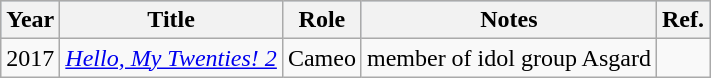<table class="wikitable">
<tr style="background:#b0c4de; text-align:center;">
<th>Year</th>
<th>Title</th>
<th>Role</th>
<th>Notes</th>
<th>Ref.</th>
</tr>
<tr>
<td>2017</td>
<td><em><a href='#'>Hello, My Twenties! 2</a></em></td>
<td>Cameo</td>
<td>member of idol group Asgard</td>
<td></td>
</tr>
</table>
